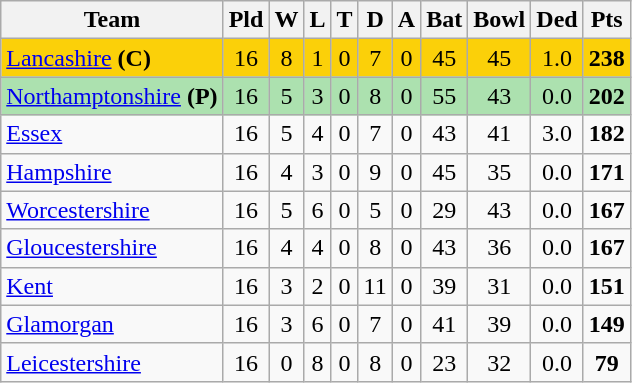<table class="wikitable" style="text-align:center">
<tr>
<th>Team</th>
<th>Pld</th>
<th>W</th>
<th>L</th>
<th>T</th>
<th>D</th>
<th>A</th>
<th>Bat</th>
<th>Bowl</th>
<th>Ded</th>
<th>Pts</th>
</tr>
<tr style="background:#fbd009">
<td align=left><a href='#'>Lancashire</a> <strong>(C)</strong></td>
<td>16</td>
<td>8</td>
<td>1</td>
<td>0</td>
<td>7</td>
<td>0</td>
<td>45</td>
<td>45</td>
<td>1.0</td>
<td><strong>238</strong></td>
</tr>
<tr style="background:#ace1af">
<td align=left><a href='#'>Northamptonshire</a> <strong>(P)</strong></td>
<td>16</td>
<td>5</td>
<td>3</td>
<td>0</td>
<td>8</td>
<td>0</td>
<td>55</td>
<td>43</td>
<td>0.0</td>
<td><strong>202</strong></td>
</tr>
<tr>
<td align=left><a href='#'>Essex</a></td>
<td>16</td>
<td>5</td>
<td>4</td>
<td>0</td>
<td>7</td>
<td>0</td>
<td>43</td>
<td>41</td>
<td>3.0</td>
<td><strong>182</strong></td>
</tr>
<tr>
<td align=left><a href='#'>Hampshire</a></td>
<td>16</td>
<td>4</td>
<td>3</td>
<td>0</td>
<td>9</td>
<td>0</td>
<td>45</td>
<td>35</td>
<td>0.0</td>
<td><strong>171</strong></td>
</tr>
<tr>
<td align=left><a href='#'>Worcestershire</a></td>
<td>16</td>
<td>5</td>
<td>6</td>
<td>0</td>
<td>5</td>
<td>0</td>
<td>29</td>
<td>43</td>
<td>0.0</td>
<td><strong>167</strong></td>
</tr>
<tr>
<td align=left><a href='#'>Gloucestershire</a></td>
<td>16</td>
<td>4</td>
<td>4</td>
<td>0</td>
<td>8</td>
<td>0</td>
<td>43</td>
<td>36</td>
<td>0.0</td>
<td><strong>167</strong></td>
</tr>
<tr>
<td align=left><a href='#'>Kent</a></td>
<td>16</td>
<td>3</td>
<td>2</td>
<td>0</td>
<td>11</td>
<td>0</td>
<td>39</td>
<td>31</td>
<td>0.0</td>
<td><strong>151</strong></td>
</tr>
<tr>
<td align=left><a href='#'>Glamorgan</a></td>
<td>16</td>
<td>3</td>
<td>6</td>
<td>0</td>
<td>7</td>
<td>0</td>
<td>41</td>
<td>39</td>
<td>0.0</td>
<td><strong>149</strong></td>
</tr>
<tr>
<td align=left><a href='#'>Leicestershire</a></td>
<td>16</td>
<td>0</td>
<td>8</td>
<td>0</td>
<td>8</td>
<td>0</td>
<td>23</td>
<td>32</td>
<td>0.0</td>
<td><strong>79</strong></td>
</tr>
</table>
